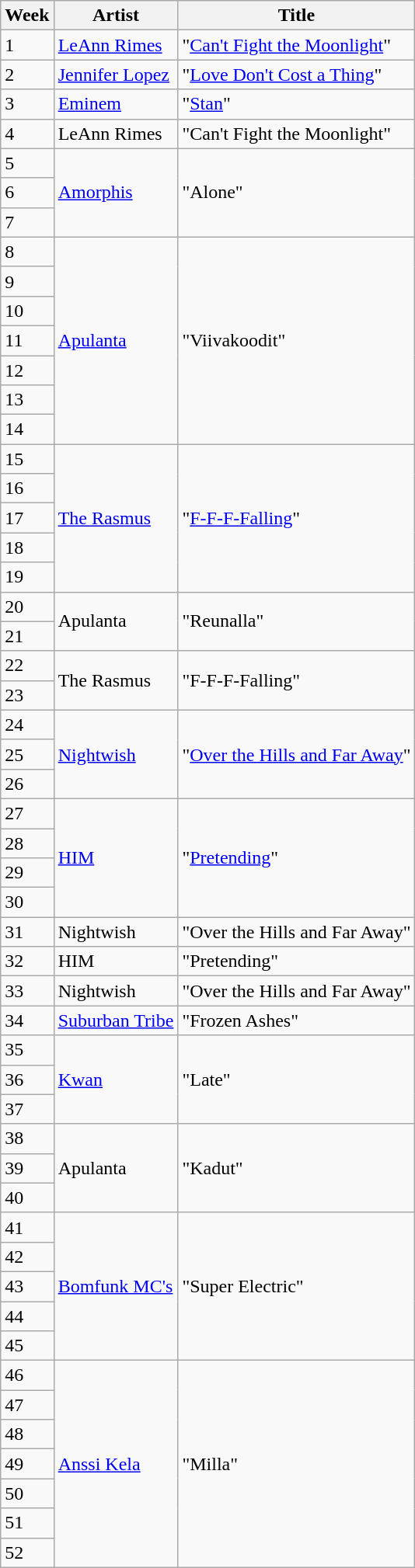<table class="wikitable" style="margin: 0 0 0 0;">
<tr>
<th>Week</th>
<th>Artist</th>
<th>Title</th>
</tr>
<tr>
<td>1</td>
<td><a href='#'>LeAnn Rimes</a></td>
<td>"<a href='#'>Can't Fight the Moonlight</a>"</td>
</tr>
<tr>
<td>2</td>
<td><a href='#'>Jennifer Lopez</a></td>
<td>"<a href='#'>Love Don't Cost a Thing</a>"</td>
</tr>
<tr>
<td>3</td>
<td><a href='#'>Eminem</a></td>
<td>"<a href='#'>Stan</a>"</td>
</tr>
<tr>
<td>4</td>
<td>LeAnn Rimes</td>
<td>"Can't Fight the Moonlight"</td>
</tr>
<tr>
<td>5</td>
<td rowspan=3><a href='#'>Amorphis</a></td>
<td rowspan=3>"Alone"</td>
</tr>
<tr>
<td>6</td>
</tr>
<tr>
<td>7</td>
</tr>
<tr>
<td>8</td>
<td rowspan=7><a href='#'>Apulanta</a></td>
<td rowspan=7>"Viivakoodit"</td>
</tr>
<tr>
<td>9</td>
</tr>
<tr>
<td>10</td>
</tr>
<tr>
<td>11</td>
</tr>
<tr>
<td>12</td>
</tr>
<tr>
<td>13</td>
</tr>
<tr>
<td>14</td>
</tr>
<tr>
<td>15</td>
<td rowspan=5><a href='#'>The Rasmus</a></td>
<td rowspan=5>"<a href='#'>F-F-F-Falling</a>"</td>
</tr>
<tr>
<td>16</td>
</tr>
<tr>
<td>17</td>
</tr>
<tr>
<td>18</td>
</tr>
<tr>
<td>19</td>
</tr>
<tr>
<td>20</td>
<td rowspan=2>Apulanta</td>
<td rowspan=2>"Reunalla"</td>
</tr>
<tr>
<td>21</td>
</tr>
<tr>
<td>22</td>
<td rowspan=2>The Rasmus</td>
<td rowspan=2>"F-F-F-Falling"</td>
</tr>
<tr>
<td>23</td>
</tr>
<tr>
<td>24</td>
<td rowspan=3><a href='#'>Nightwish</a></td>
<td rowspan=3>"<a href='#'>Over the Hills and Far Away</a>"</td>
</tr>
<tr>
<td>25</td>
</tr>
<tr>
<td>26</td>
</tr>
<tr>
<td>27</td>
<td rowspan=4><a href='#'>HIM</a></td>
<td rowspan=4>"<a href='#'>Pretending</a>"</td>
</tr>
<tr>
<td>28</td>
</tr>
<tr>
<td>29</td>
</tr>
<tr>
<td>30</td>
</tr>
<tr>
<td>31</td>
<td>Nightwish</td>
<td>"Over the Hills and Far Away"</td>
</tr>
<tr>
<td>32</td>
<td>HIM</td>
<td>"Pretending"</td>
</tr>
<tr>
<td>33</td>
<td>Nightwish</td>
<td>"Over the Hills and Far Away"</td>
</tr>
<tr>
<td>34</td>
<td><a href='#'>Suburban Tribe</a></td>
<td>"Frozen Ashes"</td>
</tr>
<tr>
<td>35</td>
<td rowspan=3><a href='#'>Kwan</a></td>
<td rowspan=3>"Late"</td>
</tr>
<tr>
<td>36</td>
</tr>
<tr>
<td>37</td>
</tr>
<tr>
<td>38</td>
<td rowspan=3>Apulanta</td>
<td rowspan=3>"Kadut"</td>
</tr>
<tr>
<td>39</td>
</tr>
<tr>
<td>40</td>
</tr>
<tr>
<td>41</td>
<td rowspan=5><a href='#'>Bomfunk MC's</a></td>
<td rowspan=5>"Super Electric"</td>
</tr>
<tr>
<td>42</td>
</tr>
<tr>
<td>43</td>
</tr>
<tr>
<td>44</td>
</tr>
<tr>
<td>45</td>
</tr>
<tr>
<td>46</td>
<td rowspan=7><a href='#'>Anssi Kela</a></td>
<td rowspan=7>"Milla"</td>
</tr>
<tr>
<td>47</td>
</tr>
<tr>
<td>48</td>
</tr>
<tr>
<td>49</td>
</tr>
<tr>
<td>50</td>
</tr>
<tr>
<td>51</td>
</tr>
<tr>
<td>52</td>
</tr>
</table>
